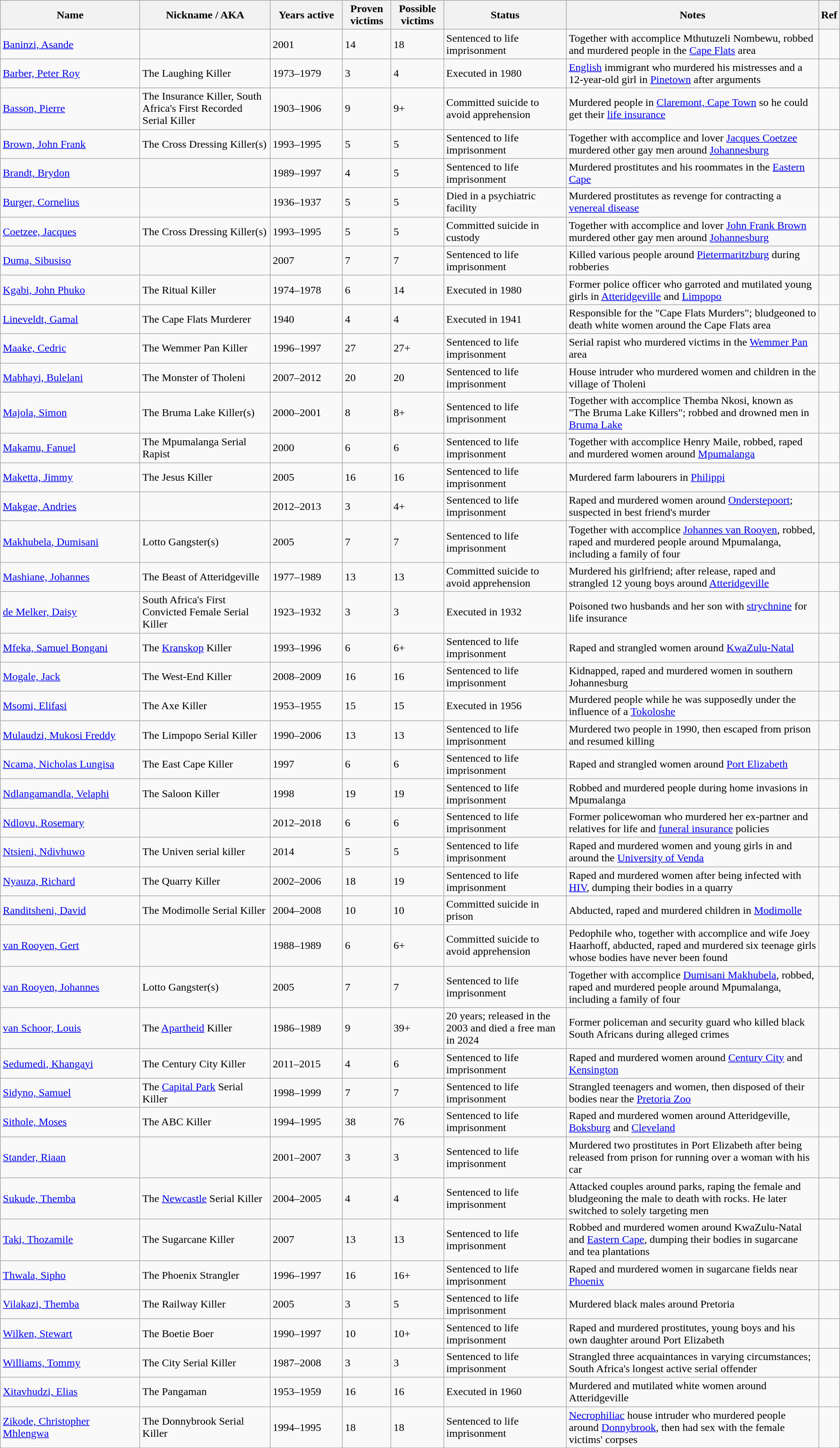<table class="wikitable sortable">
<tr>
<th width="200px">Name</th>
<th>Nickname / AKA</th>
<th width="100px">Years active</th>
<th data-sort-type="number">Proven victims</th>
<th data-sort-type="number">Possible victims</th>
<th>Status</th>
<th>Notes</th>
<th>Ref</th>
</tr>
<tr>
<td><a href='#'>Baninzi, Asande</a></td>
<td></td>
<td>2001</td>
<td>14</td>
<td>18</td>
<td>Sentenced to life imprisonment</td>
<td>Together with accomplice Mthutuzeli Nombewu, robbed and murdered people in the <a href='#'>Cape Flats</a> area</td>
<td></td>
</tr>
<tr>
<td><a href='#'>Barber, Peter Roy</a></td>
<td>The Laughing Killer</td>
<td>1973–1979</td>
<td>3</td>
<td>4</td>
<td>Executed in 1980</td>
<td><a href='#'>English</a> immigrant who murdered his mistresses and a 12-year-old girl in <a href='#'>Pinetown</a> after arguments</td>
<td></td>
</tr>
<tr>
<td><a href='#'>Basson, Pierre</a></td>
<td>The Insurance Killer, South Africa's First Recorded Serial Killer</td>
<td>1903–1906</td>
<td>9</td>
<td>9+</td>
<td>Committed suicide to avoid apprehension</td>
<td>Murdered people in <a href='#'>Claremont, Cape Town</a> so he could get their <a href='#'>life insurance</a></td>
<td></td>
</tr>
<tr>
<td><a href='#'>Brown, John Frank</a></td>
<td>The Cross Dressing Killer(s)</td>
<td>1993–1995</td>
<td>5</td>
<td>5</td>
<td>Sentenced to life imprisonment</td>
<td>Together with accomplice and lover <a href='#'>Jacques Coetzee</a> murdered other gay men around <a href='#'>Johannesburg</a></td>
<td></td>
</tr>
<tr>
<td><a href='#'>Brandt, Brydon</a></td>
<td></td>
<td>1989–1997</td>
<td>4</td>
<td>5</td>
<td>Sentenced to life imprisonment</td>
<td>Murdered prostitutes and his roommates in the <a href='#'>Eastern Cape</a></td>
<td></td>
</tr>
<tr>
<td><a href='#'>Burger, Cornelius</a></td>
<td></td>
<td>1936–1937</td>
<td>5</td>
<td>5</td>
<td>Died in a psychiatric facility</td>
<td>Murdered prostitutes as revenge for contracting a <a href='#'>venereal disease</a></td>
<td></td>
</tr>
<tr>
<td><a href='#'>Coetzee, Jacques</a></td>
<td>The Cross Dressing Killer(s)</td>
<td>1993–1995</td>
<td>5</td>
<td>5</td>
<td>Committed suicide in custody</td>
<td>Together with accomplice and lover <a href='#'>John Frank Brown</a> murdered other gay men around <a href='#'>Johannesburg</a></td>
<td></td>
</tr>
<tr>
<td><a href='#'>Duma, Sibusiso</a></td>
<td></td>
<td>2007</td>
<td>7</td>
<td>7</td>
<td>Sentenced to life imprisonment</td>
<td>Killed various people around <a href='#'>Pietermaritzburg</a> during robberies</td>
<td></td>
</tr>
<tr>
<td><a href='#'>Kgabi, John Phuko</a></td>
<td>The Ritual Killer</td>
<td>1974–1978</td>
<td>6</td>
<td>14</td>
<td>Executed in 1980</td>
<td>Former police officer who garroted and mutilated young girls in <a href='#'>Atteridgeville</a> and <a href='#'>Limpopo</a></td>
<td></td>
</tr>
<tr>
<td><a href='#'>Lineveldt, Gamal</a></td>
<td>The Cape Flats Murderer</td>
<td>1940</td>
<td>4</td>
<td>4</td>
<td>Executed in 1941</td>
<td>Responsible for the "Cape Flats Murders"; bludgeoned to death white women around the Cape Flats area</td>
<td></td>
</tr>
<tr>
<td><a href='#'>Maake, Cedric</a></td>
<td>The Wemmer Pan Killer</td>
<td>1996–1997</td>
<td>27</td>
<td>27+</td>
<td>Sentenced to life imprisonment</td>
<td>Serial rapist who murdered victims in the <a href='#'>Wemmer Pan</a> area</td>
<td></td>
</tr>
<tr>
<td><a href='#'>Mabhayi, Bulelani</a></td>
<td>The Monster of Tholeni</td>
<td>2007–2012</td>
<td>20</td>
<td>20</td>
<td>Sentenced to life imprisonment</td>
<td>House intruder who murdered women and children in the village of Tholeni</td>
<td></td>
</tr>
<tr>
<td><a href='#'>Majola, Simon</a></td>
<td>The Bruma Lake Killer(s)</td>
<td>2000–2001</td>
<td>8</td>
<td>8+</td>
<td>Sentenced to life imprisonment</td>
<td>Together with accomplice Themba Nkosi, known as "The Bruma Lake Killers"; robbed and drowned men in <a href='#'>Bruma Lake</a></td>
<td></td>
</tr>
<tr>
<td><a href='#'>Makamu, Fanuel</a></td>
<td>The Mpumalanga Serial Rapist</td>
<td>2000</td>
<td>6</td>
<td>6</td>
<td>Sentenced to life imprisonment</td>
<td>Together with accomplice Henry Maile, robbed, raped and murdered women around <a href='#'>Mpumalanga</a></td>
<td></td>
</tr>
<tr>
<td><a href='#'>Maketta, Jimmy</a></td>
<td>The Jesus Killer</td>
<td>2005</td>
<td>16</td>
<td>16</td>
<td>Sentenced to life imprisonment</td>
<td>Murdered farm labourers in <a href='#'>Philippi</a></td>
<td></td>
</tr>
<tr>
<td><a href='#'>Makgae, Andries</a></td>
<td></td>
<td>2012–2013</td>
<td>3</td>
<td>4+</td>
<td>Sentenced to life imprisonment</td>
<td>Raped and murdered women around <a href='#'>Onderstepoort</a>; suspected in best friend's murder</td>
<td></td>
</tr>
<tr>
<td><a href='#'>Makhubela, Dumisani</a></td>
<td>Lotto Gangster(s)</td>
<td>2005</td>
<td>7</td>
<td>7</td>
<td>Sentenced to life imprisonment</td>
<td>Together with accomplice <a href='#'>Johannes van Rooyen</a>, robbed, raped and murdered people around Mpumalanga, including a family of four</td>
<td></td>
</tr>
<tr>
<td><a href='#'>Mashiane, Johannes</a></td>
<td>The Beast of Atteridgeville</td>
<td>1977–1989</td>
<td>13</td>
<td>13</td>
<td>Committed suicide to avoid apprehension</td>
<td>Murdered his girlfriend; after release, raped and strangled 12 young boys around <a href='#'>Atteridgeville</a></td>
<td></td>
</tr>
<tr>
<td><a href='#'>de Melker, Daisy</a></td>
<td>South Africa's First Convicted Female Serial Killer</td>
<td>1923–1932</td>
<td>3</td>
<td>3</td>
<td>Executed in 1932</td>
<td>Poisoned two husbands and her son with <a href='#'>strychnine</a> for life insurance</td>
<td></td>
</tr>
<tr>
<td><a href='#'>Mfeka, Samuel Bongani</a></td>
<td>The <a href='#'>Kranskop</a> Killer</td>
<td>1993–1996</td>
<td>6</td>
<td>6+</td>
<td>Sentenced to life imprisonment</td>
<td>Raped and strangled women around <a href='#'>KwaZulu-Natal</a></td>
<td></td>
</tr>
<tr>
<td><a href='#'>Mogale, Jack</a></td>
<td>The West-End Killer</td>
<td>2008–2009</td>
<td>16</td>
<td>16</td>
<td>Sentenced to life imprisonment</td>
<td>Kidnapped, raped and murdered women in southern Johannesburg</td>
<td></td>
</tr>
<tr>
<td><a href='#'>Msomi, Elifasi</a></td>
<td>The Axe Killer</td>
<td>1953–1955</td>
<td>15</td>
<td>15</td>
<td>Executed in 1956</td>
<td>Murdered people while he was supposedly under the influence of a <a href='#'>Tokoloshe</a></td>
<td></td>
</tr>
<tr>
<td><a href='#'>Mulaudzi, Mukosi Freddy</a></td>
<td>The Limpopo Serial Killer</td>
<td>1990–2006</td>
<td>13</td>
<td>13</td>
<td>Sentenced to life imprisonment</td>
<td>Murdered two people in 1990, then escaped from prison and resumed killing</td>
<td></td>
</tr>
<tr>
<td><a href='#'>Ncama, Nicholas Lungisa</a></td>
<td>The East Cape Killer</td>
<td>1997</td>
<td>6</td>
<td>6</td>
<td>Sentenced to life imprisonment</td>
<td>Raped and strangled women around <a href='#'>Port Elizabeth</a></td>
<td></td>
</tr>
<tr>
<td><a href='#'>Ndlangamandla, Velaphi</a></td>
<td>The Saloon Killer</td>
<td>1998</td>
<td>19</td>
<td>19</td>
<td>Sentenced to life imprisonment</td>
<td>Robbed and murdered people during home invasions in Mpumalanga</td>
<td></td>
</tr>
<tr>
<td><a href='#'>Ndlovu, Rosemary</a></td>
<td></td>
<td>2012–2018</td>
<td>6</td>
<td>6</td>
<td>Sentenced to life imprisonment</td>
<td>Former policewoman who murdered her ex-partner and relatives for life and <a href='#'>funeral insurance</a> policies</td>
<td></td>
</tr>
<tr>
<td><a href='#'>Ntsieni, Ndivhuwo</a></td>
<td>The Univen serial killer</td>
<td>2014</td>
<td>5</td>
<td>5</td>
<td>Sentenced to life imprisonment</td>
<td>Raped and murdered women and young girls in and around the <a href='#'>University of Venda</a></td>
<td></td>
</tr>
<tr>
<td><a href='#'>Nyauza, Richard</a></td>
<td>The Quarry Killer</td>
<td>2002–2006</td>
<td>18</td>
<td>19</td>
<td>Sentenced to life imprisonment</td>
<td>Raped and murdered women after being infected with <a href='#'>HIV</a>, dumping their bodies in a quarry</td>
<td></td>
</tr>
<tr>
<td><a href='#'>Randitsheni, David</a></td>
<td>The Modimolle Serial Killer</td>
<td>2004–2008</td>
<td>10</td>
<td>10</td>
<td>Committed suicide in prison</td>
<td>Abducted, raped and murdered children in <a href='#'>Modimolle</a></td>
<td></td>
</tr>
<tr>
<td><a href='#'>van Rooyen, Gert</a></td>
<td></td>
<td>1988–1989</td>
<td>6</td>
<td>6+</td>
<td>Committed suicide to avoid apprehension</td>
<td>Pedophile who, together with accomplice and wife Joey Haarhoff, abducted, raped and murdered six teenage girls whose bodies have never been found</td>
<td></td>
</tr>
<tr>
<td><a href='#'>van Rooyen, Johannes</a></td>
<td>Lotto Gangster(s)</td>
<td>2005</td>
<td>7</td>
<td>7</td>
<td>Sentenced to life imprisonment</td>
<td>Together with accomplice <a href='#'>Dumisani Makhubela</a>, robbed, raped and murdered people around Mpumalanga, including a family of four</td>
<td></td>
</tr>
<tr>
<td><a href='#'>van Schoor, Louis</a></td>
<td>The <a href='#'>Apartheid</a> Killer</td>
<td>1986–1989</td>
<td>9</td>
<td>39+</td>
<td>20 years; released in the 2003 and died a free man in 2024</td>
<td>Former policeman and security guard who killed black South Africans during alleged crimes</td>
<td></td>
</tr>
<tr>
<td><a href='#'>Sedumedi, Khangayi</a></td>
<td>The Century City Killer</td>
<td>2011–2015</td>
<td>4</td>
<td>6</td>
<td>Sentenced to life imprisonment</td>
<td>Raped and murdered women around <a href='#'>Century City</a> and <a href='#'>Kensington</a></td>
<td></td>
</tr>
<tr>
<td><a href='#'>Sidyno, Samuel</a></td>
<td>The <a href='#'>Capital Park</a> Serial Killer</td>
<td>1998–1999</td>
<td>7</td>
<td>7</td>
<td>Sentenced to life imprisonment</td>
<td>Strangled teenagers and women, then disposed of their bodies near the <a href='#'>Pretoria Zoo</a></td>
<td></td>
</tr>
<tr>
<td><a href='#'>Sithole, Moses</a></td>
<td>The ABC Killer</td>
<td>1994–1995</td>
<td>38</td>
<td>76</td>
<td>Sentenced to life imprisonment</td>
<td>Raped and murdered women around Atteridgeville, <a href='#'>Boksburg</a> and <a href='#'>Cleveland</a></td>
<td></td>
</tr>
<tr>
<td><a href='#'>Stander, Riaan</a></td>
<td></td>
<td>2001–2007</td>
<td>3</td>
<td>3</td>
<td>Sentenced to life imprisonment</td>
<td>Murdered two prostitutes in Port Elizabeth after being released from prison for running over a woman with his car</td>
<td></td>
</tr>
<tr>
<td><a href='#'>Sukude, Themba</a></td>
<td>The <a href='#'>Newcastle</a> Serial Killer</td>
<td>2004–2005</td>
<td>4</td>
<td>4</td>
<td>Sentenced to life imprisonment</td>
<td>Attacked couples around parks, raping the female and bludgeoning the male to death with rocks. He later switched to solely targeting men</td>
<td></td>
</tr>
<tr>
<td><a href='#'>Taki, Thozamile</a></td>
<td>The Sugarcane Killer</td>
<td>2007</td>
<td>13</td>
<td>13</td>
<td>Sentenced to life imprisonment</td>
<td>Robbed and murdered women around KwaZulu-Natal and <a href='#'>Eastern Cape</a>, dumping their bodies in sugarcane and tea plantations</td>
<td></td>
</tr>
<tr>
<td><a href='#'>Thwala, Sipho</a></td>
<td>The Phoenix Strangler</td>
<td>1996–1997</td>
<td>16</td>
<td>16+</td>
<td>Sentenced to life imprisonment</td>
<td>Raped and murdered women in sugarcane fields near <a href='#'>Phoenix</a></td>
<td></td>
</tr>
<tr>
<td><a href='#'>Vilakazi, Themba</a></td>
<td>The Railway Killer</td>
<td>2005</td>
<td>3</td>
<td>5</td>
<td>Sentenced to life imprisonment</td>
<td>Murdered black males around Pretoria</td>
<td></td>
</tr>
<tr>
<td><a href='#'>Wilken, Stewart</a></td>
<td>The Boetie Boer</td>
<td>1990–1997</td>
<td>10</td>
<td>10+</td>
<td>Sentenced to life imprisonment</td>
<td>Raped and murdered prostitutes, young boys and his own daughter around Port Elizabeth</td>
<td></td>
</tr>
<tr>
<td><a href='#'>Williams, Tommy</a></td>
<td>The City Serial Killer</td>
<td>1987–2008</td>
<td>3</td>
<td>3</td>
<td>Sentenced to life imprisonment</td>
<td>Strangled three acquaintances in varying circumstances; South Africa's longest active serial offender</td>
<td></td>
</tr>
<tr>
<td><a href='#'>Xitavhudzi, Elias</a></td>
<td>The Pangaman</td>
<td>1953–1959</td>
<td>16</td>
<td>16</td>
<td>Executed in 1960</td>
<td>Murdered and mutilated white women around Atteridgeville</td>
<td></td>
</tr>
<tr>
<td><a href='#'>Zikode, Christopher Mhlengwa</a></td>
<td>The Donnybrook Serial Killer</td>
<td>1994–1995</td>
<td>18</td>
<td>18</td>
<td>Sentenced to life imprisonment</td>
<td><a href='#'>Necrophiliac</a> house intruder who murdered people around <a href='#'>Donnybrook</a>, then had sex with the female victims' corpses</td>
<td></td>
</tr>
</table>
